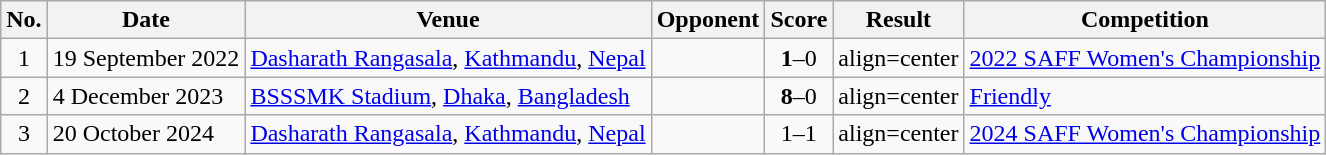<table class="wikitable">
<tr>
<th>No.</th>
<th>Date</th>
<th>Venue</th>
<th>Opponent</th>
<th>Score</th>
<th>Result</th>
<th>Competition</th>
</tr>
<tr>
<td align=center>1</td>
<td>19 September 2022</td>
<td><a href='#'>Dasharath Rangasala</a>, <a href='#'>Kathmandu</a>, <a href='#'>Nepal</a></td>
<td></td>
<td align=center><strong>1</strong>–0</td>
<td>align=center </td>
<td><a href='#'>2022 SAFF Women's Championship</a></td>
</tr>
<tr>
<td align=center>2</td>
<td>4 December 2023</td>
<td><a href='#'>BSSSMK Stadium</a>, <a href='#'>Dhaka</a>, <a href='#'>Bangladesh</a></td>
<td></td>
<td align=center><strong>8</strong>–0</td>
<td>align=center </td>
<td><a href='#'>Friendly</a></td>
</tr>
<tr>
<td align=center>3</td>
<td>20 October 2024</td>
<td><a href='#'>Dasharath Rangasala</a>, <a href='#'>Kathmandu</a>, <a href='#'>Nepal</a></td>
<td></td>
<td align=center>1–1</td>
<td>align=center </td>
<td><a href='#'>2024 SAFF Women's Championship</a></td>
</tr>
</table>
